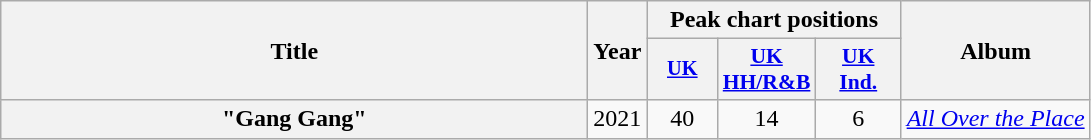<table class="wikitable plainrowheaders" style="text-align:center;">
<tr>
<th scope="col" rowspan="2" style="width:24em;">Title</th>
<th scope="col" rowspan="2" style="width:1em;">Year</th>
<th scope="col" colspan="3">Peak chart positions</th>
<th scope="col" rowspan="2">Album</th>
</tr>
<tr>
<th scope="col" style="width:3em;font-size:85%;"><a href='#'>UK</a><br></th>
<th scope="col" style="width:3.5em;font-size:90%;"><a href='#'>UK<br>HH/R&B</a></th>
<th scope="col" style="width:3.5em;font-size:90%;"><a href='#'>UK<br>Ind.</a></th>
</tr>
<tr>
<th scope="row">"Gang Gang"<br></th>
<td>2021</td>
<td>40</td>
<td>14</td>
<td>6</td>
<td><em><a href='#'>All Over the Place</a></em></td>
</tr>
</table>
